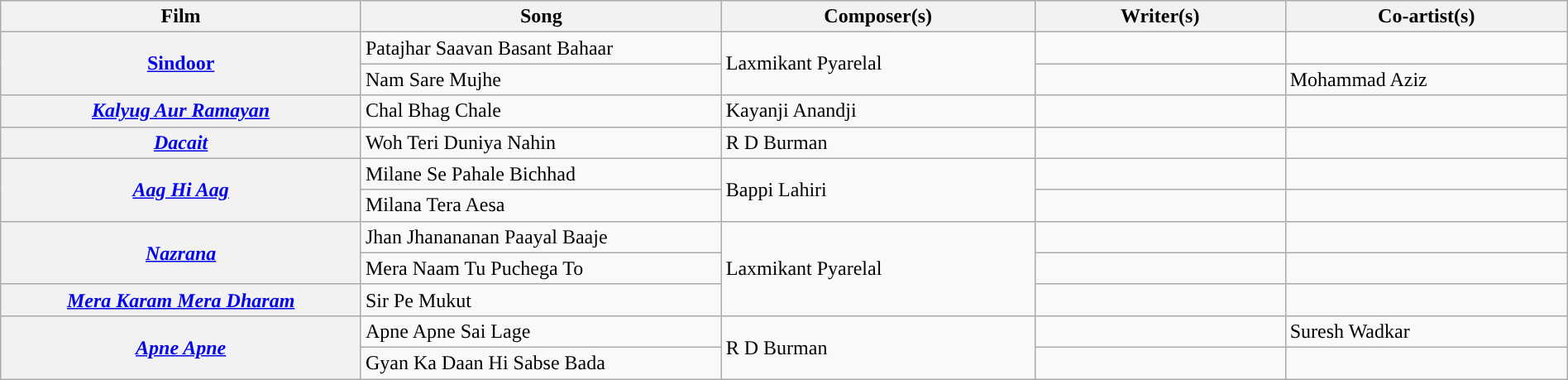<table class="wikitable plainrowheaders" style="width:100%; textcolor:#000">
<tr style="background:#b0e0e66;">
<th scope="col" style="width:23%;"><strong>Film</strong></th>
<th scope="col" style="width:23%;"><strong>Song</strong></th>
<th scope="col" style="width:20%;"><strong>Composer(s)</strong></th>
<th scope="col" style="width:16%;"><strong>Writer(s)</strong></th>
<th scope="col" style="width:18%;"><strong>Co-artist(s)</strong></th>
</tr>
<tr>
<th Rowspan=2><a href='#'>Sindoor</a></th>
<td>Patajhar Saavan Basant Bahaar</td>
<td rowspan=2>Laxmikant Pyarelal</td>
<td></td>
<td></td>
</tr>
<tr>
<td>Nam Sare Mujhe</td>
<td></td>
<td>Mohammad Aziz</td>
</tr>
<tr>
<th><em><a href='#'>Kalyug Aur Ramayan</a></em></th>
<td>Chal Bhag Chale</td>
<td>Kayanji Anandji</td>
<td></td>
<td></td>
</tr>
<tr>
<th><em><a href='#'>Dacait</a></em></th>
<td>Woh Teri Duniya Nahin</td>
<td>R D Burman</td>
<td></td>
<td></td>
</tr>
<tr>
<th Rowspan=2><em><a href='#'>Aag Hi Aag</a></em></th>
<td>Milane Se Pahale Bichhad</td>
<td rowspan=2>Bappi Lahiri</td>
<td></td>
<td></td>
</tr>
<tr>
<td>Milana Tera Aesa</td>
<td></td>
<td></td>
</tr>
<tr>
<th Rowspan=2><em><a href='#'>Nazrana</a></em></th>
<td>Jhan Jhanananan Paayal Baaje</td>
<td rowspan=3>Laxmikant Pyarelal</td>
<td></td>
<td></td>
</tr>
<tr>
<td>Mera Naam Tu Puchega To</td>
<td></td>
<td></td>
</tr>
<tr>
<th><em><a href='#'>Mera Karam Mera Dharam</a></em></th>
<td>Sir Pe Mukut</td>
<td></td>
<td></td>
</tr>
<tr>
<th Rowspan=2><em><a href='#'>Apne Apne</a></em></th>
<td>Apne Apne Sai Lage</td>
<td rowspan=2>R D Burman</td>
<td></td>
<td>Suresh Wadkar</td>
</tr>
<tr>
<td>Gyan Ka Daan Hi Sabse Bada</td>
<td></td>
<td></td>
</tr>
</table>
